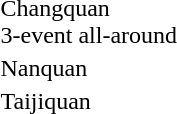<table>
<tr>
<td>Changquan<br>3-event all-around</td>
<td></td>
<td></td>
<td></td>
</tr>
<tr>
<td>Nanquan</td>
<td></td>
<td></td>
<td></td>
</tr>
<tr>
<td>Taijiquan</td>
<td></td>
<td></td>
<td></td>
</tr>
</table>
